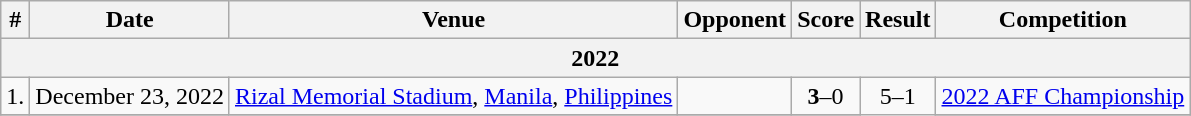<table class="wikitable">
<tr>
<th>#</th>
<th>Date</th>
<th>Venue</th>
<th>Opponent</th>
<th>Score</th>
<th>Result</th>
<th>Competition</th>
</tr>
<tr>
<th colspan="7">2022</th>
</tr>
<tr>
<td>1.</td>
<td>December 23, 2022</td>
<td><a href='#'>Rizal Memorial Stadium</a>, <a href='#'>Manila</a>, <a href='#'>Philippines</a></td>
<td></td>
<td align=center><strong>3</strong>–0</td>
<td rowspan=2 align=center>5–1</td>
<td><a href='#'>2022 AFF Championship</a></td>
</tr>
<tr>
</tr>
</table>
